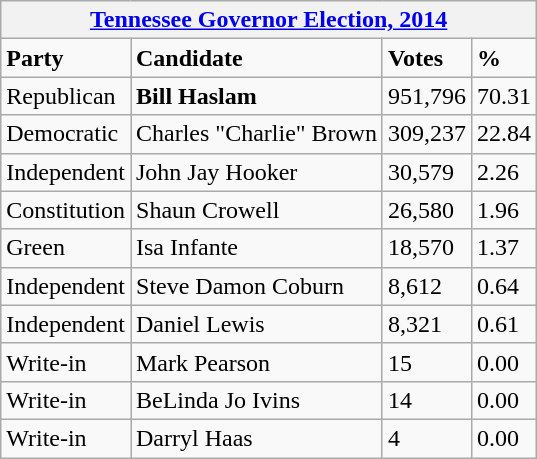<table class="wikitable">
<tr>
<th colspan="4"><a href='#'>Tennessee Governor Election, 2014</a></th>
</tr>
<tr>
<td><strong>Party</strong></td>
<td><strong>Candidate</strong></td>
<td><strong>Votes</strong></td>
<td><strong>%</strong></td>
</tr>
<tr>
<td>Republican</td>
<td><strong>Bill Haslam</strong></td>
<td>951,796</td>
<td>70.31</td>
</tr>
<tr>
<td>Democratic</td>
<td>Charles "Charlie" Brown</td>
<td>309,237</td>
<td>22.84</td>
</tr>
<tr>
<td>Independent</td>
<td>John Jay Hooker</td>
<td>30,579</td>
<td>2.26</td>
</tr>
<tr>
<td>Constitution</td>
<td>Shaun Crowell</td>
<td>26,580</td>
<td>1.96</td>
</tr>
<tr>
<td>Green</td>
<td>Isa Infante</td>
<td>18,570</td>
<td>1.37</td>
</tr>
<tr>
<td>Independent</td>
<td>Steve Damon Coburn</td>
<td>8,612</td>
<td>0.64</td>
</tr>
<tr>
<td>Independent</td>
<td>Daniel Lewis</td>
<td>8,321</td>
<td>0.61</td>
</tr>
<tr>
<td>Write-in</td>
<td>Mark Pearson</td>
<td>15</td>
<td>0.00</td>
</tr>
<tr>
<td>Write-in</td>
<td>BeLinda Jo Ivins</td>
<td>14</td>
<td>0.00</td>
</tr>
<tr>
<td>Write-in</td>
<td>Darryl Haas</td>
<td>4</td>
<td>0.00</td>
</tr>
</table>
